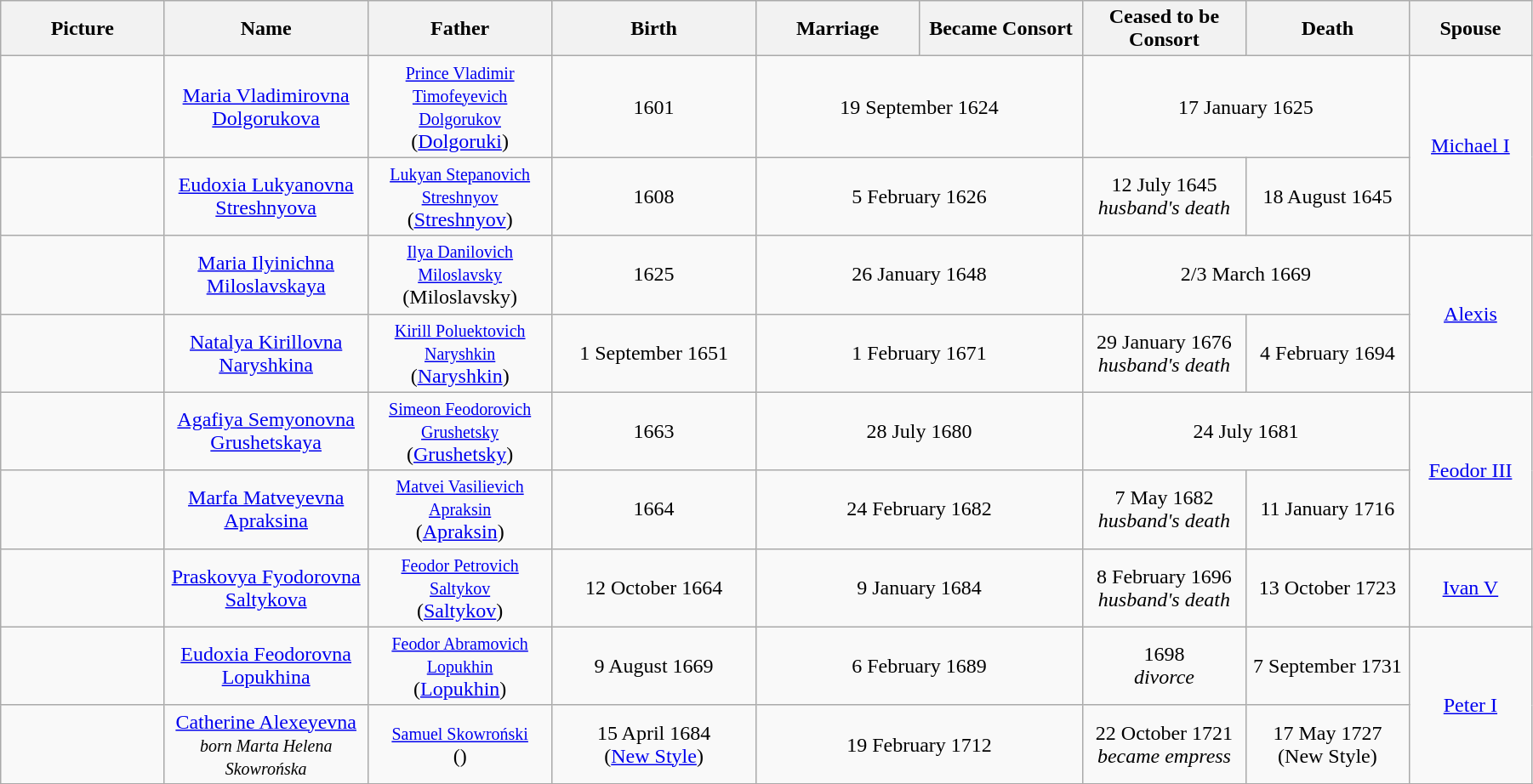<table width=95% class="wikitable">
<tr>
<th width = "8%">Picture</th>
<th width = "10%">Name</th>
<th width = "9%">Father</th>
<th width = "10%">Birth</th>
<th width = "8%">Marriage</th>
<th width = "8%">Became Consort</th>
<th width = "8%">Ceased to be Consort</th>
<th width = "8%">Death</th>
<th width = "6%">Spouse</th>
</tr>
<tr>
<td align="center"></td>
<td align="center"><a href='#'>Maria Vladimirovna Dolgorukova</a></td>
<td align="center"><small><a href='#'>Prince Vladimir Timofeyevich Dolgorukov</a></small> <br>(<a href='#'>Dolgoruki</a>)</td>
<td align="center">1601</td>
<td align="center" colspan="2">19 September 1624</td>
<td align="center" colspan="2">17 January 1625</td>
<td align="center" rowspan="2"><a href='#'>Michael I</a></td>
</tr>
<tr>
<td align="center"></td>
<td align="center"><a href='#'>Eudoxia Lukyanovna Streshnyova</a></td>
<td align="center"><small><a href='#'>Lukyan Stepanovich Streshnyov</a></small><br>(<a href='#'>Streshnyov</a>)</td>
<td align="center">1608</td>
<td align="center" colspan="2">5 February 1626</td>
<td align="center">12 July 1645<br><em>husband's death</em></td>
<td align="center">18 August 1645</td>
</tr>
<tr>
<td align="center"></td>
<td align="center"><a href='#'>Maria Ilyinichna Miloslavskaya</a></td>
<td align="center"><small><a href='#'>Ilya Danilovich Miloslavsky</a></small> <br>(Miloslavsky)</td>
<td align="center">1625</td>
<td align="center" colspan="2">26 January 1648</td>
<td align="center" colspan="2">2/3 March 1669</td>
<td align="center" rowspan="2"><a href='#'>Alexis</a></td>
</tr>
<tr>
<td align="center"></td>
<td align="center"><a href='#'>Natalya Kirillovna Naryshkina</a></td>
<td align="center"><small><a href='#'>Kirill Poluektovich Naryshkin</a></small><br>(<a href='#'>Naryshkin</a>)</td>
<td align="center">1 September 1651</td>
<td align="center" colspan="2">1 February 1671</td>
<td align="center">29 January 1676<br><em>husband's death</em></td>
<td align="center">4 February 1694</td>
</tr>
<tr>
<td align="center"></td>
<td align="center"><a href='#'>Agafiya Semyonovna Grushetskaya</a></td>
<td align="center"><small><a href='#'>Simeon Feodorovich Grushetsky</a></small> <br>(<a href='#'>Grushetsky</a>)</td>
<td align="center">1663</td>
<td align="center" colspan="2">28 July 1680</td>
<td align="center" colspan="2">24 July 1681</td>
<td align="center" rowspan="2"><a href='#'>Feodor III</a></td>
</tr>
<tr>
<td align="center"></td>
<td align="center"><a href='#'>Marfa Matveyevna Apraksina</a></td>
<td align="center"><small><a href='#'>Matvei Vasilievich Apraksin</a></small><br>(<a href='#'>Apraksin</a>)</td>
<td align="center">1664</td>
<td align="center" colspan="2">24 February 1682</td>
<td align="center">7 May 1682<br><em>husband's death</em></td>
<td align="center">11 January 1716</td>
</tr>
<tr>
<td align="center"></td>
<td align="center"><a href='#'>Praskovya Fyodorovna Saltykova</a></td>
<td align="center"><small><a href='#'>Feodor Petrovich Saltykov</a></small> <br>(<a href='#'>Saltykov</a>)</td>
<td align="center">12 October 1664</td>
<td align="center" colspan="2">9 January 1684</td>
<td align="center">8 February 1696<br><em>husband's death</em></td>
<td align="center">13 October 1723</td>
<td align="center"><a href='#'>Ivan V</a></td>
</tr>
<tr>
<td align="center"></td>
<td align="center"><a href='#'>Eudoxia Feodorovna Lopukhina</a></td>
<td align="center"><small><a href='#'>Feodor Abramovich Lopukhin</a></small> <br>(<a href='#'>Lopukhin</a>)</td>
<td align="center">9 August 1669</td>
<td align="center" colspan="2">6 February 1689</td>
<td align="center">1698<br><em>divorce</em></td>
<td align="center">7 September 1731</td>
<td align="center" rowspan="2"><a href='#'>Peter I</a></td>
</tr>
<tr>
<td align="center"></td>
<td align="center"><a href='#'>Catherine Alexeyevna</a>  <br><small><em>born Marta Helena Skowrońska</em></small></td>
<td align="center"><small><a href='#'>Samuel Skowroński</a></small><br>()</td>
<td align="center">15 April 1684<br>(<a href='#'>New Style</a>)</td>
<td align="center" colspan="2">19 February 1712</td>
<td align="center">22 October 1721<br><em>became empress</em></td>
<td align="center">17 May 1727<br>(New Style)</td>
</tr>
<tr>
</tr>
</table>
